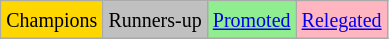<table class="wikitable">
<tr>
<td bgcolor=gold><small>Champions</small></td>
<td bgcolor=silver><small>Runners-up</small></td>
<td bgcolor=lightgreen><small><a href='#'>Promoted</a></small></td>
<td bgcolor=lightpink><small><a href='#'>Relegated</a></small></td>
</tr>
</table>
